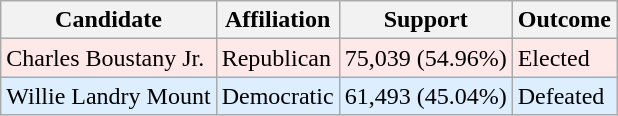<table class="wikitable">
<tr>
<th>Candidate</th>
<th>Affiliation</th>
<th>Support</th>
<th>Outcome</th>
</tr>
<tr>
<td bgcolor=#FFE8E8>Charles Boustany Jr.</td>
<td bgcolor=#FFE8E8>Republican</td>
<td bgcolor=#FFE8E8>75,039 (54.96%)</td>
<td bgcolor=#FFE8E8>Elected</td>
</tr>
<tr>
<td bgcolor=#DDEEFF>Willie Landry Mount</td>
<td bgcolor=#DDEEFF>Democratic</td>
<td bgcolor=#DDEEFF>61,493 (45.04%)</td>
<td bgcolor=#DDEEFF>Defeated</td>
</tr>
</table>
